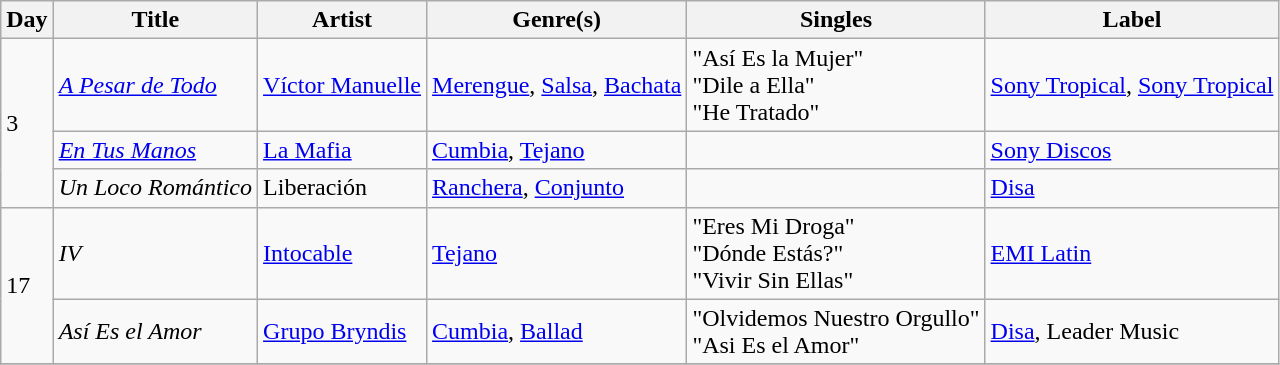<table class="wikitable sortable" style="text-align: left;">
<tr>
<th>Day</th>
<th>Title</th>
<th>Artist</th>
<th>Genre(s)</th>
<th>Singles</th>
<th>Label</th>
</tr>
<tr>
<td rowspan="3">3</td>
<td><em><a href='#'>A Pesar de Todo</a></em></td>
<td><a href='#'>Víctor Manuelle</a></td>
<td><a href='#'>Merengue</a>, <a href='#'>Salsa</a>, <a href='#'>Bachata</a></td>
<td>"Así Es la Mujer"<br>"Dile a Ella"<br>"He Tratado"</td>
<td><a href='#'>Sony Tropical</a>, <a href='#'>Sony Tropical</a></td>
</tr>
<tr>
<td><em><a href='#'>En Tus Manos</a></em></td>
<td><a href='#'>La Mafia</a></td>
<td><a href='#'>Cumbia</a>, <a href='#'>Tejano</a></td>
<td></td>
<td><a href='#'>Sony Discos</a></td>
</tr>
<tr>
<td><em>Un Loco Romántico</em></td>
<td>Liberación</td>
<td><a href='#'>Ranchera</a>, <a href='#'>Conjunto</a></td>
<td></td>
<td><a href='#'>Disa</a></td>
</tr>
<tr>
<td rowspan="2">17</td>
<td><em>IV</em></td>
<td><a href='#'>Intocable</a></td>
<td><a href='#'>Tejano</a></td>
<td>"Eres Mi Droga"<br>"Dónde Estás?"<br>"Vivir Sin Ellas"</td>
<td><a href='#'>EMI Latin</a></td>
</tr>
<tr>
<td><em>Así Es el Amor</em></td>
<td><a href='#'>Grupo Bryndis</a></td>
<td><a href='#'>Cumbia</a>, <a href='#'>Ballad</a></td>
<td>"Olvidemos Nuestro Orgullo"<br>"Asi Es el Amor"</td>
<td><a href='#'>Disa</a>, Leader Music</td>
</tr>
<tr>
</tr>
</table>
